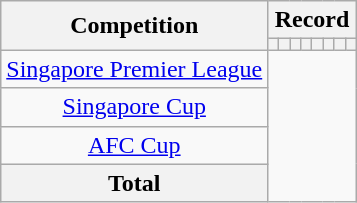<table class="wikitable" style="text-align: center">
<tr>
<th rowspan=2>Competition</th>
<th colspan=8>Record</th>
</tr>
<tr>
<th></th>
<th></th>
<th></th>
<th></th>
<th></th>
<th></th>
<th></th>
<th></th>
</tr>
<tr>
<td><a href='#'>Singapore Premier League</a><br></td>
</tr>
<tr>
<td><a href='#'>Singapore Cup</a><br></td>
</tr>
<tr>
<td><a href='#'>AFC Cup</a><br></td>
</tr>
<tr>
<th>Total<br></th>
</tr>
</table>
